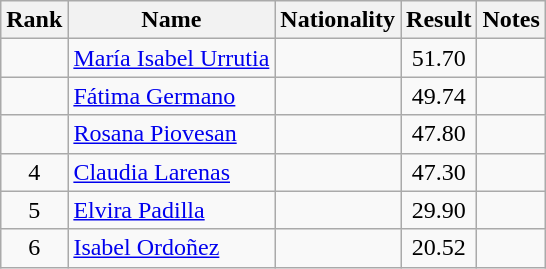<table class="wikitable sortable" style="text-align:center">
<tr>
<th>Rank</th>
<th>Name</th>
<th>Nationality</th>
<th>Result</th>
<th>Notes</th>
</tr>
<tr>
<td></td>
<td align=left><a href='#'>María Isabel Urrutia</a></td>
<td align=left></td>
<td>51.70</td>
<td></td>
</tr>
<tr>
<td></td>
<td align=left><a href='#'>Fátima Germano</a></td>
<td align=left></td>
<td>49.74</td>
<td></td>
</tr>
<tr>
<td></td>
<td align=left><a href='#'>Rosana Piovesan</a></td>
<td align=left></td>
<td>47.80</td>
<td></td>
</tr>
<tr>
<td>4</td>
<td align=left><a href='#'>Claudia Larenas</a></td>
<td align=left></td>
<td>47.30</td>
<td></td>
</tr>
<tr>
<td>5</td>
<td align=left><a href='#'>Elvira Padilla</a></td>
<td align=left></td>
<td>29.90</td>
<td></td>
</tr>
<tr>
<td>6</td>
<td align=left><a href='#'>Isabel Ordoñez</a></td>
<td align=left></td>
<td>20.52</td>
<td></td>
</tr>
</table>
